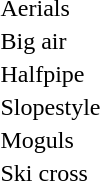<table>
<tr>
<td>Aerials<br></td>
<td></td>
<td></td>
<td></td>
</tr>
<tr style="vertical-align: top;">
<td>Big air<br></td>
<td></td>
<td></td>
<td></td>
</tr>
<tr style="vertical-align: top;">
<td>Halfpipe<br></td>
<td></td>
<td></td>
<td></td>
</tr>
<tr style="vertical-align: top;">
<td>Slopestyle<br></td>
<td></td>
<td></td>
<td></td>
</tr>
<tr style="vertical-align: top;">
<td>Moguls<br></td>
<td></td>
<td></td>
<td></td>
</tr>
<tr style="vertical-align: top;">
<td rowspan="2">Ski cross<br></td>
<td rowspan="2"></td>
<td rowspan="2"></td>
<td></td>
</tr>
<tr>
<td></td>
</tr>
</table>
